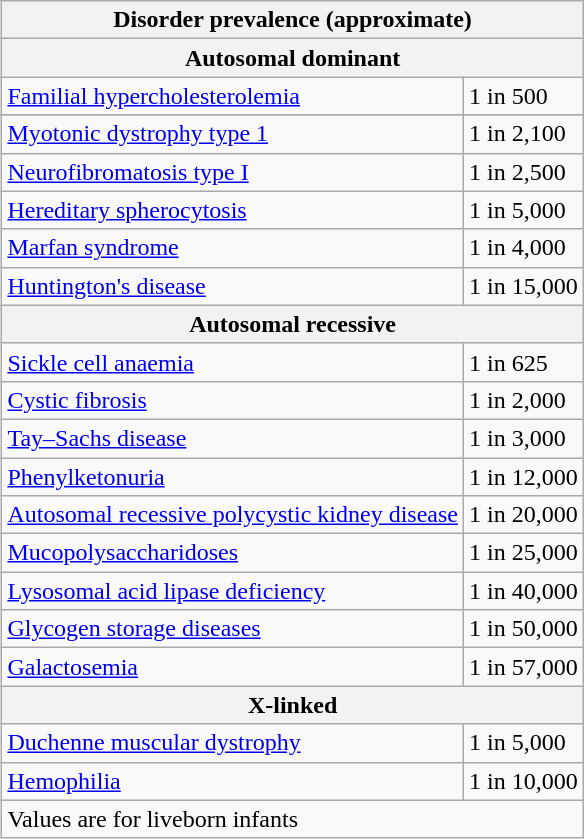<table class="wikitable" align="right" style="margin-left:10px;">
<tr>
<th colspan="2">Disorder prevalence (approximate)</th>
</tr>
<tr>
<th colspan="2">Autosomal dominant</th>
</tr>
<tr>
<td><a href='#'>Familial hypercholesterolemia</a></td>
<td>1 in 500</td>
</tr>
<tr>
</tr>
<tr>
<td><a href='#'>Myotonic dystrophy type 1</a></td>
<td>1 in 2,100</td>
</tr>
<tr>
<td><a href='#'>Neurofibromatosis type I</a></td>
<td>1 in 2,500</td>
</tr>
<tr>
<td><a href='#'>Hereditary spherocytosis</a></td>
<td>1 in 5,000</td>
</tr>
<tr>
<td><a href='#'>Marfan syndrome</a></td>
<td>1 in 4,000</td>
</tr>
<tr>
<td><a href='#'>Huntington's disease</a></td>
<td>1 in 15,000</td>
</tr>
<tr>
<th colspan="2">Autosomal recessive</th>
</tr>
<tr>
<td><a href='#'>Sickle cell anaemia</a></td>
<td>1 in 625</td>
</tr>
<tr>
<td><a href='#'>Cystic fibrosis</a></td>
<td>1 in 2,000</td>
</tr>
<tr>
<td><a href='#'>Tay–Sachs disease</a></td>
<td>1 in 3,000</td>
</tr>
<tr>
<td><a href='#'>Phenylketonuria</a></td>
<td>1 in 12,000</td>
</tr>
<tr>
<td><a href='#'>Autosomal recessive polycystic kidney disease</a></td>
<td>1 in 20,000</td>
</tr>
<tr>
<td><a href='#'>Mucopolysaccharidoses</a></td>
<td>1 in 25,000</td>
</tr>
<tr>
<td><a href='#'>Lysosomal acid lipase deficiency</a></td>
<td>1 in 40,000</td>
</tr>
<tr>
<td><a href='#'>Glycogen storage diseases</a></td>
<td>1 in 50,000</td>
</tr>
<tr>
<td><a href='#'>Galactosemia</a></td>
<td>1 in 57,000</td>
</tr>
<tr>
<th colspan="2">X-linked</th>
</tr>
<tr>
<td><a href='#'>Duchenne muscular dystrophy</a></td>
<td>1 in 5,000</td>
</tr>
<tr>
<td><a href='#'>Hemophilia</a></td>
<td>1 in 10,000</td>
</tr>
<tr>
<td colspan="2"><span> Values are for liveborn infants</span></td>
</tr>
</table>
